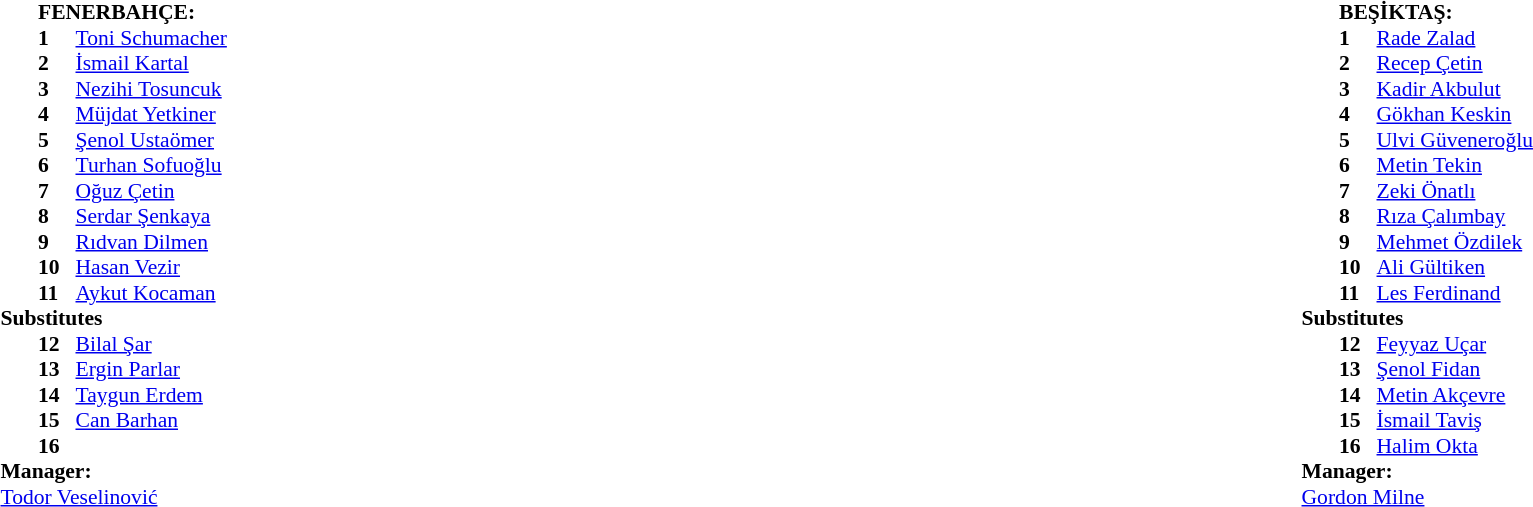<table width="100%">
<tr>
<td valign="top" width="50%"><br><table style="font-size: 90%" cellspacing="0" cellpadding="0">
<tr>
<td></td>
<td colspan="4"><strong>FENERBAHÇE:</strong></td>
</tr>
<tr>
<th width=25></th>
<th width=25></th>
</tr>
<tr>
<td></td>
<td><strong>1</strong></td>
<td> <a href='#'>Toni Schumacher</a></td>
</tr>
<tr>
<td></td>
<td><strong>2</strong></td>
<td> <a href='#'>İsmail Kartal</a></td>
<td></td>
<td></td>
<td></td>
</tr>
<tr>
<td></td>
<td><strong>3</strong></td>
<td> <a href='#'>Nezihi Tosuncuk</a></td>
<td></td>
<td></td>
<td></td>
</tr>
<tr>
<td></td>
<td><strong>4</strong></td>
<td> <a href='#'>Müjdat Yetkiner</a></td>
<td></td>
<td></td>
<td></td>
</tr>
<tr>
<td></td>
<td><strong>5</strong></td>
<td> <a href='#'>Şenol Ustaömer</a></td>
<td></td>
<td></td>
<td></td>
</tr>
<tr>
<td></td>
<td><strong>6</strong></td>
<td> <a href='#'>Turhan Sofuoğlu</a></td>
<td></td>
<td></td>
<td></td>
</tr>
<tr>
<td></td>
<td><strong>7</strong></td>
<td> <a href='#'>Oğuz Çetin</a></td>
<td></td>
<td></td>
<td></td>
</tr>
<tr>
<td></td>
<td><strong>8</strong></td>
<td> <a href='#'>Serdar Şenkaya</a></td>
<td></td>
<td></td>
<td></td>
</tr>
<tr>
<td></td>
<td><strong>9</strong></td>
<td> <a href='#'>Rıdvan Dilmen</a></td>
<td></td>
<td></td>
<td></td>
</tr>
<tr>
<td></td>
<td><strong>10</strong></td>
<td> <a href='#'>Hasan Vezir</a></td>
<td></td>
<td></td>
<td></td>
</tr>
<tr>
<td></td>
<td><strong>11</strong></td>
<td> <a href='#'>Aykut Kocaman</a></td>
<td></td>
<td></td>
<td></td>
</tr>
<tr>
<td colspan=3><strong>Substitutes</strong></td>
</tr>
<tr>
<td></td>
<td><strong>12</strong></td>
<td> <a href='#'>Bilal Şar</a></td>
<td></td>
<td></td>
<td></td>
</tr>
<tr>
<td></td>
<td><strong>13</strong></td>
<td> <a href='#'>Ergin Parlar</a></td>
<td></td>
<td></td>
<td></td>
</tr>
<tr>
<td></td>
<td><strong>14</strong></td>
<td> <a href='#'>Taygun Erdem</a></td>
</tr>
<tr>
<td></td>
<td><strong>15</strong></td>
<td> <a href='#'>Can Barhan</a></td>
</tr>
<tr>
<td></td>
<td><strong>16</strong></td>
<td></td>
</tr>
<tr>
<td colspan=3><strong>Manager:</strong></td>
</tr>
<tr>
<td colspan=4> <a href='#'>Todor Veselinović</a></td>
</tr>
</table>
</td>
<td><br><table style="font-size: 90%" cellspacing="0" cellpadding="0" align=center>
<tr>
<td></td>
<td colspan="4"><strong>BEŞİKTAŞ:</strong></td>
</tr>
<tr>
<th width=25></th>
<th width=25></th>
</tr>
<tr>
<td></td>
<td><strong>1</strong></td>
<td> <a href='#'>Rade Zalad</a></td>
<td></td>
<td></td>
<td></td>
</tr>
<tr>
<td></td>
<td><strong>2</strong></td>
<td> <a href='#'>Recep Çetin</a></td>
<td></td>
<td></td>
</tr>
<tr>
<td></td>
<td><strong>3</strong></td>
<td> <a href='#'>Kadir Akbulut</a></td>
<td></td>
<td></td>
<td></td>
</tr>
<tr>
<td></td>
<td><strong>4</strong></td>
<td> <a href='#'>Gökhan Keskin</a></td>
<td></td>
<td></td>
<td></td>
</tr>
<tr>
<td></td>
<td><strong>5</strong></td>
<td> <a href='#'>Ulvi Güveneroğlu</a></td>
<td></td>
<td></td>
<td></td>
</tr>
<tr>
<td></td>
<td><strong>6</strong></td>
<td> <a href='#'>Metin Tekin</a></td>
<td></td>
<td></td>
<td></td>
</tr>
<tr>
<td></td>
<td><strong>7</strong></td>
<td> <a href='#'>Zeki Önatlı</a></td>
<td></td>
<td></td>
<td></td>
</tr>
<tr>
<td></td>
<td><strong>8</strong></td>
<td> <a href='#'>Rıza Çalımbay</a></td>
<td></td>
<td></td>
<td></td>
</tr>
<tr>
<td></td>
<td><strong>9</strong></td>
<td> <a href='#'>Mehmet Özdilek</a></td>
<td></td>
<td></td>
<td></td>
</tr>
<tr>
<td></td>
<td><strong>10</strong></td>
<td> <a href='#'>Ali Gültiken</a></td>
<td></td>
<td></td>
<td></td>
</tr>
<tr>
<td></td>
<td><strong>11</strong></td>
<td> <a href='#'>Les Ferdinand</a></td>
<td></td>
<td></td>
<td></td>
</tr>
<tr>
<td colspan=3><strong>Substitutes</strong></td>
</tr>
<tr>
<td></td>
<td><strong>12</strong></td>
<td> <a href='#'>Feyyaz Uçar</a></td>
<td></td>
<td></td>
<td></td>
</tr>
<tr>
<td></td>
<td><strong>13</strong></td>
<td> <a href='#'>Şenol Fidan</a></td>
<td></td>
<td></td>
<td></td>
</tr>
<tr>
<td></td>
<td><strong>14</strong></td>
<td> <a href='#'>Metin Akçevre</a></td>
</tr>
<tr>
<td></td>
<td><strong>15</strong></td>
<td> <a href='#'>İsmail Taviş</a></td>
</tr>
<tr>
<td></td>
<td><strong>16</strong></td>
<td> <a href='#'>Halim Okta</a></td>
</tr>
<tr>
<td colspan=3><strong>Manager:</strong></td>
</tr>
<tr>
<td colspan=4> <a href='#'>Gordon Milne</a></td>
</tr>
</table>
</td>
</tr>
</table>
